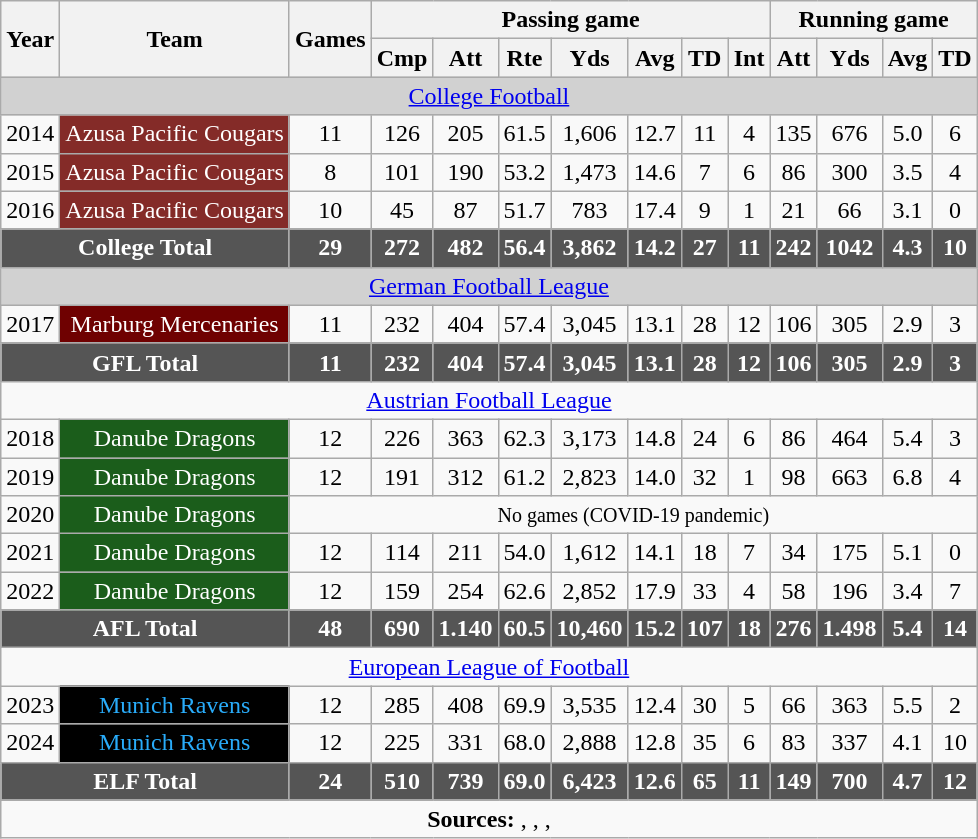<table class="wikitable" style="text-align:center;">
<tr>
<th rowspan="2">Year</th>
<th rowspan="2">Team</th>
<th rowspan="2">Games</th>
<th colspan="7">Passing game</th>
<th colspan="4">Running game</th>
</tr>
<tr>
<th><abbr>Cmp</abbr></th>
<th><abbr>Att</abbr></th>
<th><abbr>Rte</abbr></th>
<th><abbr>Yds</abbr></th>
<th><abbr>Avg</abbr></th>
<th><abbr>TD</abbr></th>
<th><abbr>Int</abbr></th>
<th><abbr>Att</abbr></th>
<th><abbr>Yds</abbr></th>
<th><abbr>Avg</abbr></th>
<th><abbr>TD</abbr></th>
</tr>
<tr style="background-color:#D1D1D1">
<td colspan="14"> <a href='#'>College Football</a></td>
</tr>
<tr>
<td>2014</td>
<td style="background:#842B28; color:#FFFFFF;">Azusa Pacific Cougars</td>
<td>11</td>
<td>126</td>
<td>205</td>
<td>61.5</td>
<td>1,606</td>
<td>12.7</td>
<td>11</td>
<td>4</td>
<td>135</td>
<td>676</td>
<td>5.0</td>
<td>6</td>
</tr>
<tr>
<td>2015</td>
<td style="background:#842B28; color:#FFFFFF;">Azusa Pacific Cougars</td>
<td>8</td>
<td>101</td>
<td>190</td>
<td>53.2</td>
<td>1,473</td>
<td>14.6</td>
<td>7</td>
<td>6</td>
<td>86</td>
<td>300</td>
<td>3.5</td>
<td>4</td>
</tr>
<tr>
<td>2016</td>
<td style="background:#842B28; color:#FFFFFF;">Azusa Pacific Cougars</td>
<td>10</td>
<td>45</td>
<td>87</td>
<td>51.7</td>
<td>783</td>
<td>17.4</td>
<td>9</td>
<td>1</td>
<td>21</td>
<td>66</td>
<td>3.1</td>
<td>0</td>
</tr>
<tr style="background:#555555; font-weight:bold; color:white;">
<td colspan="2">College Total</td>
<td>29</td>
<td>272</td>
<td>482</td>
<td>56.4</td>
<td>3,862</td>
<td>14.2</td>
<td>27</td>
<td>11</td>
<td>242</td>
<td>1042</td>
<td>4.3</td>
<td>10</td>
</tr>
<tr>
<td colspan="14" style="background-color:#D1D1D1"><a href='#'>German Football League</a></td>
</tr>
<tr>
<td>2017</td>
<td style=" background: #6F0101; color:#FFFFFF">Marburg Mercenaries</td>
<td>11</td>
<td>232</td>
<td>404</td>
<td>57.4</td>
<td>3,045</td>
<td>13.1</td>
<td>28</td>
<td>12</td>
<td>106</td>
<td>305</td>
<td>2.9</td>
<td>3</td>
</tr>
<tr style="background:#555555; font-weight:bold; color:white;">
<td colspan="2">GFL Total</td>
<td>11</td>
<td>232</td>
<td>404</td>
<td>57.4</td>
<td>3,045</td>
<td>13.1</td>
<td>28</td>
<td>12</td>
<td>106</td>
<td>305</td>
<td>2.9</td>
<td>3</td>
</tr>
<tr>
<td colspan="14"><a href='#'>Austrian Football League</a></td>
</tr>
<tr>
<td>2018</td>
<td style=" background: #1B5D1B; color:#FFFFFF">Danube Dragons</td>
<td>12</td>
<td>226</td>
<td>363</td>
<td>62.3</td>
<td>3,173</td>
<td>14.8</td>
<td>24</td>
<td>6</td>
<td>86</td>
<td>464</td>
<td>5.4</td>
<td>3</td>
</tr>
<tr>
<td>2019</td>
<td style=" background: #1B5D1B; color:#FFFFFF">Danube Dragons</td>
<td>12</td>
<td>191</td>
<td>312</td>
<td>61.2</td>
<td>2,823</td>
<td>14.0</td>
<td>32</td>
<td>1</td>
<td>98</td>
<td>663</td>
<td>6.8</td>
<td>4</td>
</tr>
<tr>
<td>2020</td>
<td style=" background: #1B5D1B; color:#FFFFFF">Danube Dragons</td>
<td colspan="12"><small>No games (COVID-19 pandemic)</small></td>
</tr>
<tr>
<td>2021</td>
<td style=" background: #1B5D1B; color:#FFFFFF">Danube Dragons</td>
<td>12</td>
<td>114</td>
<td>211</td>
<td>54.0</td>
<td>1,612</td>
<td>14.1</td>
<td>18</td>
<td>7</td>
<td>34</td>
<td>175</td>
<td>5.1</td>
<td>0</td>
</tr>
<tr>
<td>2022</td>
<td style=" background: #1B5D1B; color:#FFFFFF">Danube Dragons</td>
<td>12</td>
<td>159</td>
<td>254</td>
<td>62.6</td>
<td>2,852</td>
<td>17.9</td>
<td>33</td>
<td>4</td>
<td>58</td>
<td>196</td>
<td>3.4</td>
<td>7</td>
</tr>
<tr style="background:#555555; font-weight:bold; color:white;">
<td colspan="2">AFL Total</td>
<td>48</td>
<td>690</td>
<td>1.140</td>
<td>60.5</td>
<td>10,460</td>
<td>15.2</td>
<td>107</td>
<td>18</td>
<td>276</td>
<td>1.498</td>
<td>5.4</td>
<td>14</td>
</tr>
<tr>
<td colspan="14"> <a href='#'>European League of Football</a></td>
</tr>
<tr>
<td>2023</td>
<td style=" background: #000000; color:#29ACFA">Munich Ravens</td>
<td>12</td>
<td>285</td>
<td>408</td>
<td>69.9</td>
<td>3,535</td>
<td>12.4</td>
<td>30</td>
<td>5</td>
<td>66</td>
<td>363</td>
<td>5.5</td>
<td>2</td>
</tr>
<tr>
<td>2024</td>
<td style=" background: #000000; color:#29ACFA">Munich Ravens</td>
<td>12</td>
<td>225</td>
<td>331</td>
<td>68.0</td>
<td>2,888</td>
<td>12.8</td>
<td>35</td>
<td>6</td>
<td>83</td>
<td>337</td>
<td>4.1</td>
<td>10</td>
</tr>
<tr style="background:#555555; font-weight:bold; color:white;">
<td colspan="2">ELF Total</td>
<td>24</td>
<td>510</td>
<td>739</td>
<td>69.0</td>
<td>6,423</td>
<td>12.6</td>
<td>65</td>
<td>11</td>
<td>149</td>
<td>700</td>
<td>4.7</td>
<td>12</td>
</tr>
<tr>
<td colspan="14"><strong>Sources:</strong> , , , </td>
</tr>
</table>
